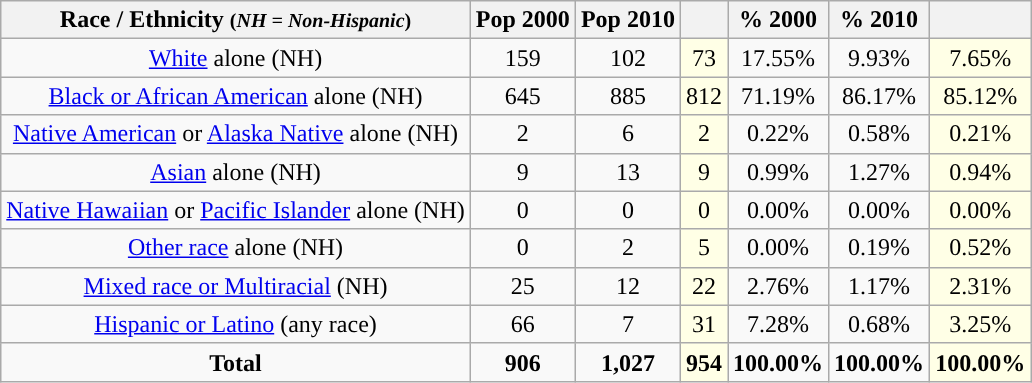<table class="wikitable" style="text-align:center;">
<tr>
<th>Race / Ethnicity <small>(<em>NH = Non-Hispanic</em>)</small></th>
<th>Pop 2000</th>
<th>Pop 2010</th>
<th></th>
<th>% 2000</th>
<th>% 2010</th>
<th></th>
</tr>
<tr>
<td><a href='#'>White</a> alone (NH)</td>
<td>159</td>
<td>102</td>
<td style='background: #ffffe6;'>73</td>
<td>17.55%</td>
<td>9.93%</td>
<td style='background: #ffffe6;'>7.65%</td>
</tr>
<tr>
<td><a href='#'>Black or African American</a> alone (NH)</td>
<td>645</td>
<td>885</td>
<td style='background: #ffffe6;'>812</td>
<td>71.19%</td>
<td>86.17%</td>
<td style='background: #ffffe6;'>85.12%</td>
</tr>
<tr>
<td><a href='#'>Native American</a> or <a href='#'>Alaska Native</a> alone (NH)</td>
<td>2</td>
<td>6</td>
<td style='background: #ffffe6;'>2</td>
<td>0.22%</td>
<td>0.58%</td>
<td style='background: #ffffe6;'>0.21%</td>
</tr>
<tr>
<td><a href='#'>Asian</a> alone (NH)</td>
<td>9</td>
<td>13</td>
<td style='background: #ffffe6;'>9</td>
<td>0.99%</td>
<td>1.27%</td>
<td style='background: #ffffe6;'>0.94%</td>
</tr>
<tr>
<td><a href='#'>Native Hawaiian</a> or <a href='#'>Pacific Islander</a> alone (NH)</td>
<td>0</td>
<td>0</td>
<td style='background: #ffffe6;'>0</td>
<td>0.00%</td>
<td>0.00%</td>
<td style='background: #ffffe6;'>0.00%</td>
</tr>
<tr>
<td><a href='#'>Other race</a> alone (NH)</td>
<td>0</td>
<td>2</td>
<td style='background: #ffffe6;'>5</td>
<td>0.00%</td>
<td>0.19%</td>
<td style='background: #ffffe6;'>0.52%</td>
</tr>
<tr>
<td><a href='#'>Mixed race or Multiracial</a> (NH)</td>
<td>25</td>
<td>12</td>
<td style='background: #ffffe6;'>22</td>
<td>2.76%</td>
<td>1.17%</td>
<td style='background: #ffffe6;'>2.31%</td>
</tr>
<tr>
<td><a href='#'>Hispanic or Latino</a> (any race)</td>
<td>66</td>
<td>7</td>
<td style='background: #ffffe6;'>31</td>
<td>7.28%</td>
<td>0.68%</td>
<td style='background: #ffffe6;'>3.25%</td>
</tr>
<tr>
<td><strong>Total</strong></td>
<td><strong>906</strong></td>
<td><strong>1,027</strong></td>
<td style='background: #ffffe6;'><strong>954</strong></td>
<td><strong>100.00%</strong></td>
<td><strong>100.00%</strong></td>
<td style='background: #ffffe6;'><strong>100.00%</strong></td>
</tr>
</table>
